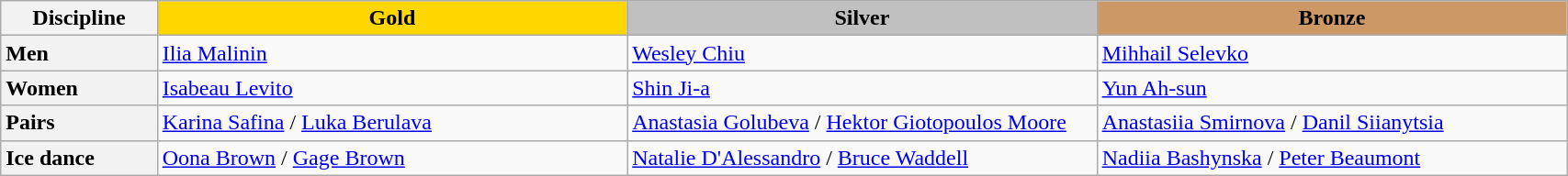<table class="wikitable unsortable" style="text-align:left; width:90%;">
<tr>
<th scope="col" style="text-align:center; width:10%">Discipline</th>
<td scope="col" style="text-align:center; width:30%; background:gold"><strong>Gold</strong></td>
<td scope="col" style="text-align:center; width:30%; background:silver"><strong>Silver</strong></td>
<td scope="col" style="text-align:center; width:30%; background:#c96"><strong>Bronze</strong></td>
</tr>
<tr>
<th scope="row" style="text-align:left">Men</th>
<td> <a href='#'>Ilia Malinin</a></td>
<td> <a href='#'>Wesley Chiu</a></td>
<td> <a href='#'>Mihhail Selevko</a></td>
</tr>
<tr>
<th scope="row" style="text-align:left">Women</th>
<td> <a href='#'>Isabeau Levito</a></td>
<td> <a href='#'>Shin Ji-a</a></td>
<td> <a href='#'>Yun Ah-sun</a></td>
</tr>
<tr>
<th scope="row" style="text-align:left">Pairs</th>
<td> <a href='#'>Karina Safina</a> / <a href='#'>Luka Berulava</a></td>
<td> <a href='#'>Anastasia Golubeva</a> / <a href='#'>Hektor Giotopoulos Moore</a></td>
<td> <a href='#'>Anastasiia Smirnova</a> / <a href='#'>Danil Siianytsia</a></td>
</tr>
<tr>
<th scope="row" style="text-align:left">Ice dance</th>
<td> <a href='#'>Oona Brown</a> / <a href='#'>Gage Brown</a></td>
<td> <a href='#'>Natalie D'Alessandro</a> / <a href='#'>Bruce Waddell</a></td>
<td> <a href='#'>Nadiia Bashynska</a> / <a href='#'> Peter Beaumont</a></td>
</tr>
</table>
